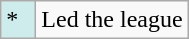<table class="wikitable">
<tr>
<td style="background:#CFECEC; width:1em">*</td>
<td>Led the league</td>
</tr>
</table>
